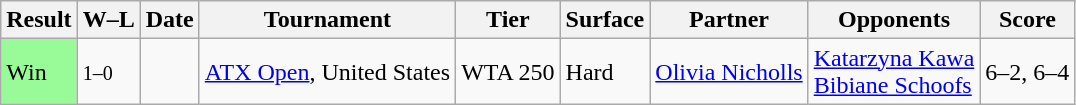<table class="sortable wikitable">
<tr>
<th>Result</th>
<th class="unsortable">W–L</th>
<th>Date</th>
<th>Tournament</th>
<th>Tier</th>
<th>Surface</th>
<th>Partner</th>
<th>Opponents</th>
<th class="unsortable">Score</th>
</tr>
<tr>
<td bgcolor=98FB98>Win</td>
<td><small>1–0</small></td>
<td><a href='#'></a></td>
<td><a href='#'>ATX Open</a>, United States</td>
<td>WTA 250</td>
<td>Hard</td>
<td> <a href='#'>Olivia Nicholls</a></td>
<td> <a href='#'>Katarzyna Kawa</a> <br>  <a href='#'>Bibiane Schoofs</a></td>
<td>6–2, 6–4</td>
</tr>
</table>
